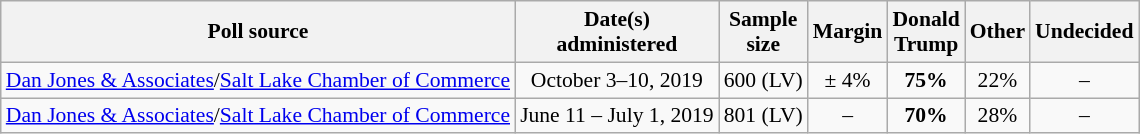<table class="wikitable" style="font-size:90%;text-align:center;">
<tr>
<th>Poll source</th>
<th>Date(s)<br>administered</th>
<th>Sample<br>size</th>
<th>Margin<br></th>
<th>Donald<br>Trump</th>
<th>Other</th>
<th>Undecided</th>
</tr>
<tr>
<td><a href='#'>Dan Jones & Associates</a>/<a href='#'>Salt Lake Chamber of Commerce</a></td>
<td>October 3–10, 2019</td>
<td>600 (LV)</td>
<td>± 4%</td>
<td><strong>75%</strong></td>
<td>22%</td>
<td>–</td>
</tr>
<tr>
<td><a href='#'>Dan Jones & Associates</a>/<a href='#'>Salt Lake Chamber of Commerce</a></td>
<td>June 11 – July 1, 2019</td>
<td>801 (LV)</td>
<td>–</td>
<td><strong>70%</strong></td>
<td>28%</td>
<td>–</td>
</tr>
</table>
